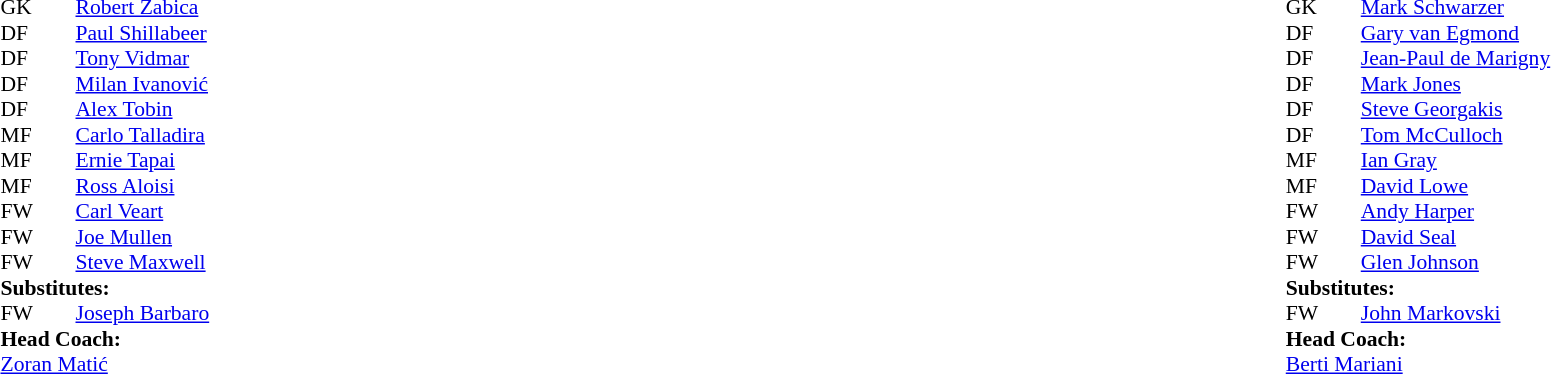<table width="100%">
<tr>
<td valign="top" width="40%"><br><table style="font-size:90%" cellspacing="0" cellpadding="0">
<tr>
<th width=25></th>
<th width=25></th>
</tr>
<tr>
<td>GK</td>
<td></td>
<td> <a href='#'>Robert Zabica</a></td>
</tr>
<tr>
<td>DF</td>
<td></td>
<td> <a href='#'>Paul Shillabeer</a></td>
</tr>
<tr>
<td>DF</td>
<td></td>
<td> <a href='#'>Tony Vidmar</a></td>
</tr>
<tr>
<td>DF</td>
<td></td>
<td> <a href='#'>Milan Ivanović</a></td>
</tr>
<tr>
<td>DF</td>
<td></td>
<td> <a href='#'>Alex Tobin</a></td>
</tr>
<tr>
<td>MF</td>
<td></td>
<td> <a href='#'>Carlo Talladira</a></td>
</tr>
<tr>
<td>MF</td>
<td></td>
<td> <a href='#'>Ernie Tapai</a></td>
</tr>
<tr>
<td>MF</td>
<td></td>
<td> <a href='#'>Ross Aloisi</a></td>
</tr>
<tr>
<td>FW</td>
<td></td>
<td> <a href='#'>Carl Veart</a></td>
</tr>
<tr>
<td>FW</td>
<td></td>
<td> <a href='#'>Joe Mullen</a></td>
</tr>
<tr>
<td>FW</td>
<td></td>
<td> <a href='#'>Steve Maxwell</a></td>
</tr>
<tr>
<td colspan=3><strong>Substitutes:</strong></td>
</tr>
<tr>
<td>FW</td>
<td></td>
<td> <a href='#'>Joseph Barbaro</a></td>
</tr>
<tr>
<td colspan=3><strong>Head Coach:</strong></td>
</tr>
<tr>
<td colspan=3> <a href='#'>Zoran Matić</a></td>
</tr>
</table>
</td>
<td valign="top"></td>
<td valign="top" width="50%"><br><table style="font-size:90%; margin:auto" cellspacing="0" cellpadding="0">
<tr>
<th width=25></th>
<th width=25></th>
</tr>
<tr>
<td>GK</td>
<td></td>
<td> <a href='#'>Mark Schwarzer</a></td>
</tr>
<tr>
<td>DF</td>
<td></td>
<td> <a href='#'>Gary van Egmond</a></td>
<td></td>
<td></td>
</tr>
<tr>
<td>DF</td>
<td></td>
<td> <a href='#'>Jean-Paul de Marigny</a></td>
</tr>
<tr>
<td>DF</td>
<td></td>
<td> <a href='#'>Mark Jones</a></td>
</tr>
<tr>
<td>DF</td>
<td></td>
<td> <a href='#'>Steve Georgakis</a></td>
</tr>
<tr>
<td>DF</td>
<td></td>
<td> <a href='#'>Tom McCulloch</a></td>
</tr>
<tr>
<td>MF</td>
<td></td>
<td> <a href='#'>Ian Gray</a></td>
<td></td>
<td></td>
</tr>
<tr>
<td>MF</td>
<td></td>
<td> <a href='#'>David Lowe</a></td>
</tr>
<tr>
<td>FW</td>
<td></td>
<td> <a href='#'>Andy Harper</a></td>
</tr>
<tr>
<td>FW</td>
<td></td>
<td> <a href='#'>David Seal</a></td>
</tr>
<tr>
<td>FW</td>
<td></td>
<td> <a href='#'>Glen Johnson</a></td>
<td></td>
<td></td>
</tr>
<tr>
<td colspan=3><strong>Substitutes:</strong></td>
</tr>
<tr>
<td>FW</td>
<td></td>
<td> <a href='#'>John Markovski</a></td>
<td></td>
<td></td>
</tr>
<tr>
<td colspan=3><strong>Head Coach:</strong></td>
</tr>
<tr>
<td colspan=3> <a href='#'>Berti Mariani</a></td>
</tr>
</table>
</td>
</tr>
</table>
